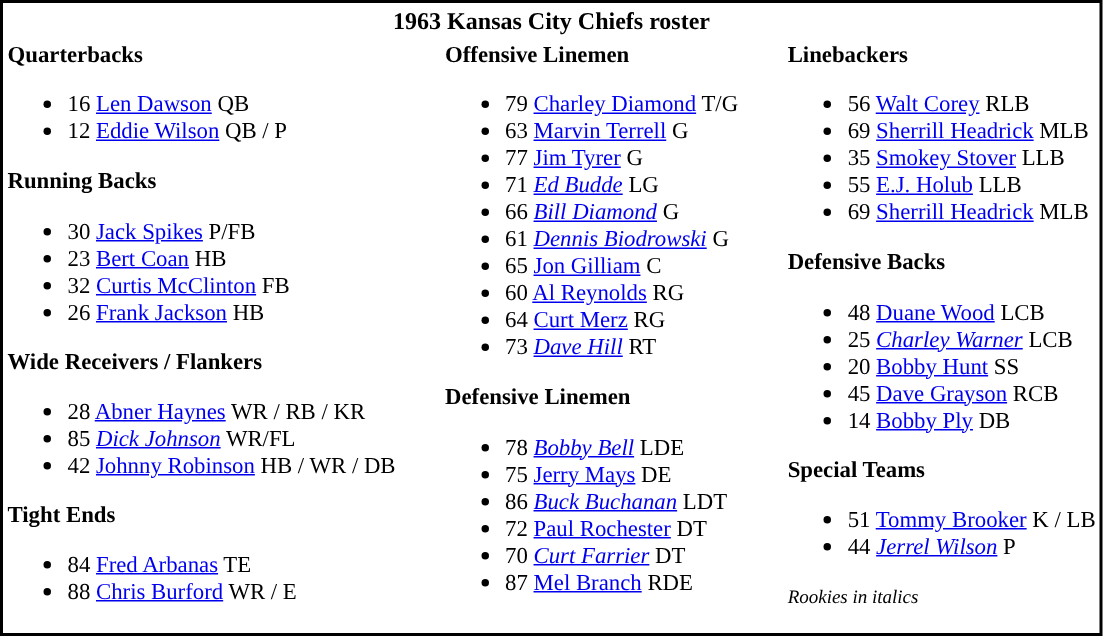<table class="toccolours" style="text-align: left; border: 2px solid black;">
<tr>
<th colspan="7" style="text-align:center;">1963 Kansas City Chiefs roster</th>
</tr>
<tr>
<td style="font-size: 95%;" valign="top"><strong>Quarterbacks</strong><br><ul><li><span>16</span> <a href='#'>Len Dawson</a> QB</li><li><span>12</span> <a href='#'>Eddie Wilson</a> QB / P</li></ul><strong>Running Backs</strong><ul><li><span>30</span> <a href='#'>Jack Spikes</a> P/FB</li><li><span>23</span> <a href='#'>Bert Coan</a> HB</li><li><span>32</span> <a href='#'>Curtis McClinton</a> FB</li><li><span>26</span> <a href='#'>Frank Jackson</a> HB</li></ul><strong>Wide Receivers / Flankers</strong><ul><li><span>28</span> <a href='#'>Abner Haynes</a> WR / RB / KR</li><li><span>85</span> <em><a href='#'>Dick Johnson</a></em> WR/FL</li><li><span>42</span> <a href='#'>Johnny Robinson</a> HB / WR / DB</li></ul><strong>Tight Ends</strong><ul><li><span>84</span> <a href='#'>Fred Arbanas</a> TE</li><li><span>88</span> <a href='#'>Chris Burford</a> WR / E</li></ul></td>
<td style="width: 25px;"></td>
<td style="font-size: 95%;" valign="top"><strong>Offensive Linemen</strong><br><ul><li><span>79</span> <a href='#'>Charley Diamond</a> T/G</li><li><span>63</span> <a href='#'>Marvin Terrell</a> G</li><li><span>77</span> <a href='#'>Jim Tyrer</a> G</li><li><span>71</span> <em><a href='#'>Ed Budde</a></em> LG</li><li><span>66</span> <em><a href='#'>Bill Diamond</a></em> G</li><li><span>61</span> <em><a href='#'>Dennis Biodrowski</a></em> G</li><li><span>65</span> <a href='#'>Jon Gilliam</a> C</li><li><span>60</span> <a href='#'>Al Reynolds</a> RG</li><li><span>64</span> <a href='#'>Curt Merz</a> RG</li><li><span>73</span> <em><a href='#'>Dave Hill</a></em> RT</li></ul><strong>Defensive Linemen</strong><ul><li><span>78</span> <em><a href='#'>Bobby Bell</a></em> LDE</li><li><span>75</span> <a href='#'>Jerry Mays</a> DE</li><li><span>86</span> <em><a href='#'>Buck Buchanan</a></em> LDT</li><li><span>72</span> <a href='#'>Paul Rochester</a> DT</li><li><span>70</span> <em><a href='#'>Curt Farrier</a></em> DT</li><li><span>87</span> <a href='#'>Mel Branch</a> RDE</li></ul></td>
<td style="width: 25px;"></td>
<td style="font-size: 95%;" valign="top"><strong>Linebackers</strong><br><ul><li><span>56</span> <a href='#'>Walt Corey</a> RLB</li><li><span>69</span> <a href='#'>Sherrill Headrick</a> MLB</li><li><span>35</span> <a href='#'>Smokey Stover</a> LLB</li><li><span>55</span> <a href='#'>E.J. Holub</a> LLB</li><li><span>69</span> <a href='#'>Sherrill Headrick</a> MLB</li></ul><strong>Defensive Backs</strong><ul><li><span>48</span> <a href='#'>Duane Wood</a> LCB</li><li><span>25</span> <em><a href='#'>Charley Warner</a></em> LCB</li><li><span>20</span> <a href='#'>Bobby Hunt</a> SS</li><li><span>45</span> <a href='#'>Dave Grayson</a> RCB</li><li><span>14</span> <a href='#'>Bobby Ply</a>  DB</li></ul><strong>Special Teams</strong><ul><li><span>51</span> <a href='#'>Tommy Brooker</a> K / LB</li><li><span>44</span> <em><a href='#'>Jerrel Wilson</a></em> P</li></ul><small><em>Rookies in italics</em> </small><br><small> </small></td>
</tr>
</table>
